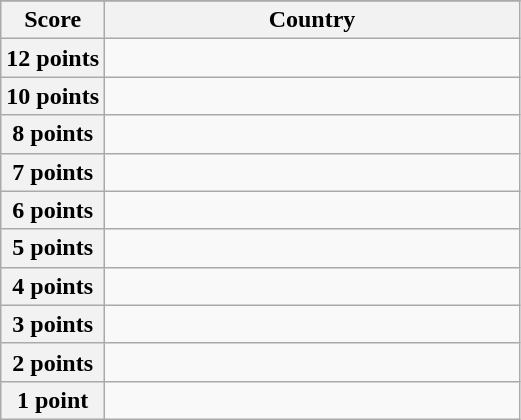<table class="wikitable">
<tr>
</tr>
<tr>
<th scope="col" width="20%">Score</th>
<th scope="col">Country</th>
</tr>
<tr>
<th scope="row">12 points</th>
<td></td>
</tr>
<tr>
<th scope="row">10 points</th>
<td></td>
</tr>
<tr>
<th scope="row">8 points</th>
<td></td>
</tr>
<tr>
<th scope="row">7 points</th>
<td></td>
</tr>
<tr>
<th scope="row">6 points</th>
<td></td>
</tr>
<tr>
<th scope="row">5 points</th>
<td></td>
</tr>
<tr>
<th scope="row">4 points</th>
<td></td>
</tr>
<tr>
<th scope="row">3 points</th>
<td></td>
</tr>
<tr>
<th scope="row">2 points</th>
<td></td>
</tr>
<tr>
<th scope="row">1 point</th>
<td></td>
</tr>
</table>
